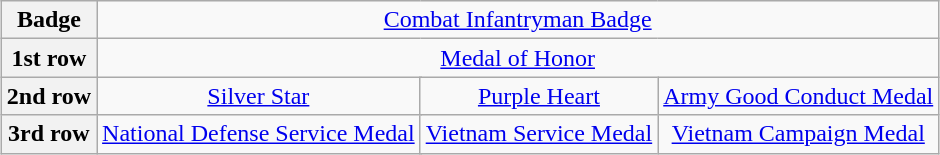<table class="wikitable" style="margin:1em auto; text-align:center;">
<tr>
<th>Badge</th>
<td colspan="12"><a href='#'>Combat Infantryman Badge</a></td>
</tr>
<tr>
<th>1st row</th>
<td colspan="12"><a href='#'>Medal of Honor</a> <br></td>
</tr>
<tr>
<th>2nd row</th>
<td colspan="4"><a href='#'>Silver Star</a></td>
<td colspan="4"><a href='#'>Purple Heart</a></td>
<td colspan="4"><a href='#'>Army Good Conduct Medal</a> <br></td>
</tr>
<tr>
<th>3rd row</th>
<td colspan="4"><a href='#'>National Defense Service Medal</a></td>
<td colspan="4"><a href='#'>Vietnam Service Medal</a></td>
<td colspan="4"><a href='#'>Vietnam Campaign Medal</a></td>
</tr>
</table>
